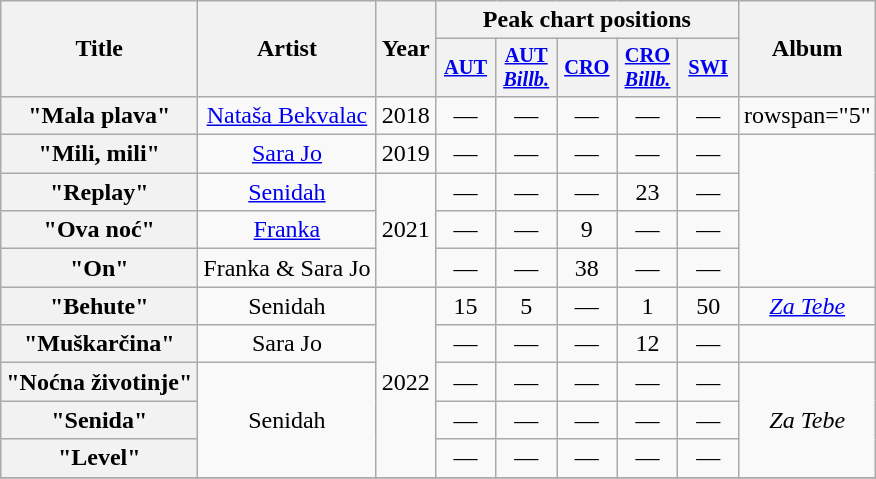<table class="wikitable plainrowheaders" style="text-align:center;">
<tr>
<th scope="col" rowspan="2">Title</th>
<th scope="col" rowspan="2">Artist</th>
<th scope="col" rowspan="2">Year</th>
<th scope="col" colspan="5">Peak chart positions</th>
<th scope="col" rowspan="2">Album</th>
</tr>
<tr>
<th style="width:2.5em; font-size:85%"><a href='#'>AUT</a><br></th>
<th style="width:2.5em; font-size:85%"><a href='#'>AUT<br><em>Billb.</em></a><br></th>
<th style="width:2.5em; font-size:85%"><a href='#'>CRO</a><br></th>
<th style="width:2.5em; font-size:85%"><a href='#'>CRO<br><em>Billb.</em></a><br></th>
<th style="width:2.5em; font-size:85%"><a href='#'>SWI</a><br></th>
</tr>
<tr>
<th scope="row">"Mala plava"</th>
<td><a href='#'>Nataša Bekvalac</a></td>
<td>2018</td>
<td>—</td>
<td>—</td>
<td>—</td>
<td>—</td>
<td>—</td>
<td>rowspan="5" </td>
</tr>
<tr>
<th scope="row">"Mili, mili"</th>
<td><a href='#'>Sara Jo</a></td>
<td>2019</td>
<td>—</td>
<td>—</td>
<td>—</td>
<td>—</td>
<td>—</td>
</tr>
<tr>
<th scope="row">"Replay"</th>
<td><a href='#'>Senidah</a></td>
<td rowspan="3">2021</td>
<td>—</td>
<td>—</td>
<td>—</td>
<td>23</td>
<td>—</td>
</tr>
<tr>
<th scope="row">"Ova noć"</th>
<td><a href='#'>Franka</a></td>
<td>—</td>
<td>—</td>
<td>9</td>
<td>—</td>
<td>—</td>
</tr>
<tr>
<th scope="row">"On"</th>
<td>Franka & Sara Jo</td>
<td>—</td>
<td>—</td>
<td>38</td>
<td>—</td>
<td>—</td>
</tr>
<tr>
<th scope="row">"Behute"</th>
<td>Senidah</td>
<td rowspan="5">2022</td>
<td>15</td>
<td>5</td>
<td>—</td>
<td>1</td>
<td>50</td>
<td><em><a href='#'>Za Tebe</a></em></td>
</tr>
<tr>
<th scope="row">"Muškarčina"</th>
<td>Sara Jo</td>
<td>—</td>
<td>—</td>
<td>—</td>
<td>12</td>
<td>—</td>
<td></td>
</tr>
<tr>
<th scope="row">"Noćna životinje"</th>
<td rowspan="3">Senidah</td>
<td>—</td>
<td>—</td>
<td>—</td>
<td>—</td>
<td>—</td>
<td rowspan="3"><em>Za Tebe</em></td>
</tr>
<tr>
<th scope="row">"Senida"</th>
<td>—</td>
<td>—</td>
<td>—</td>
<td>—</td>
<td>—</td>
</tr>
<tr>
<th scope="row">"Level"</th>
<td>—</td>
<td>—</td>
<td>—</td>
<td>—</td>
<td>—</td>
</tr>
<tr>
</tr>
</table>
